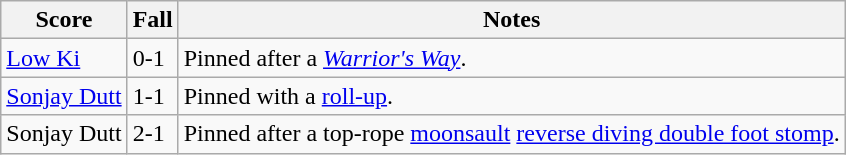<table style="font-size: 100%" class="wikitable">
<tr>
<th>Score</th>
<th>Fall</th>
<th>Notes</th>
</tr>
<tr>
<td><a href='#'>Low Ki</a></td>
<td>0-1</td>
<td>Pinned after a <em><a href='#'>Warrior's Way</a></em>.</td>
</tr>
<tr>
<td><a href='#'>Sonjay Dutt</a></td>
<td>1-1</td>
<td>Pinned with a <a href='#'>roll-up</a>.</td>
</tr>
<tr>
<td>Sonjay Dutt</td>
<td>2-1</td>
<td>Pinned after a top-rope <a href='#'>moonsault</a> <a href='#'>reverse diving double foot stomp</a>.</td>
</tr>
</table>
